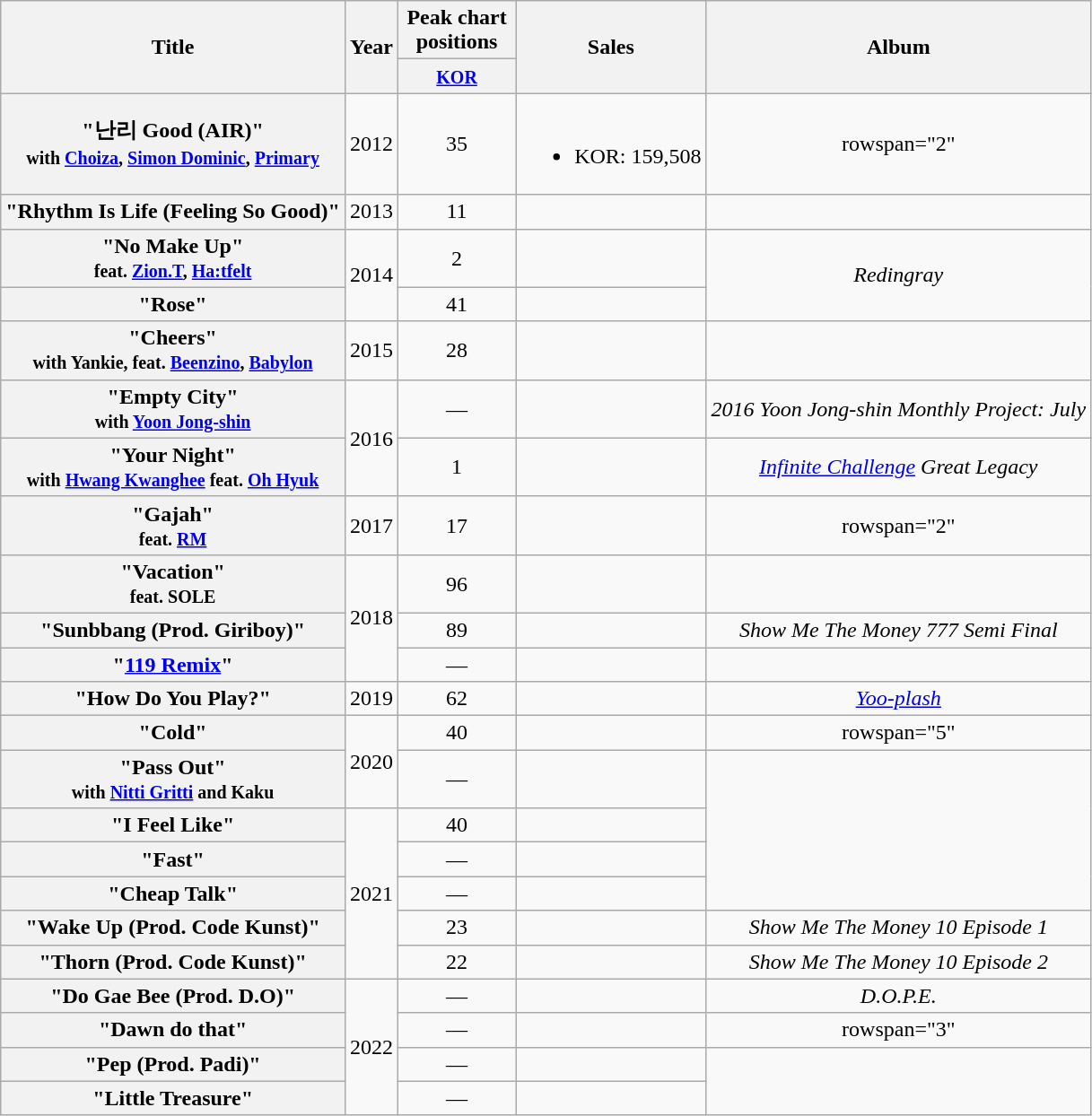<table class="wikitable plainrowheaders" style="text-align:center;">
<tr>
<th rowspan="2" scope="col">Title</th>
<th rowspan="2" scope="col">Year</th>
<th colspan="1" scope="col" style="width:5em;">Peak chart positions</th>
<th rowspan="2" scope="col">Sales</th>
<th rowspan="2">Album</th>
</tr>
<tr>
<th><small><a href='#'>KOR</a></small><br></th>
</tr>
<tr>
<th scope="row">"난리 Good (AIR)"<br><small>with <a href='#'>Choiza</a>, <a href='#'>Simon Dominic</a>, <a href='#'>Primary</a></small></th>
<td>2012</td>
<td>35</td>
<td><br><ul><li>KOR: 159,508</li></ul></td>
<td>rowspan="2" </td>
</tr>
<tr>
<th scope="row">"Rhythm Is Life (Feeling So Good)"<br></th>
<td>2013</td>
<td>11</td>
<td></td>
</tr>
<tr>
<th scope="row">"No Make Up" <br><small>feat. <a href='#'>Zion.T</a>, <a href='#'>Ha:tfelt</a></small></th>
<td rowspan="2">2014</td>
<td>2</td>
<td></td>
<td rowspan="2"><em>Redingray</em></td>
</tr>
<tr>
<th scope="row">"Rose" </th>
<td>41</td>
<td></td>
</tr>
<tr>
<th scope="row">"Cheers"<br><small>with Yankie, feat. <a href='#'>Beenzino</a>, <a href='#'>Babylon</a></small></th>
<td>2015</td>
<td>28</td>
<td></td>
<td></td>
</tr>
<tr>
<th scope="row">"Empty City"<br><small>with <a href='#'>Yoon Jong-shin</a></small></th>
<td rowspan="2">2016</td>
<td>—</td>
<td></td>
<td><em>2016 Yoon Jong-shin Monthly Project: July</em></td>
</tr>
<tr>
<th scope="row">"Your Night" <br><small>with <a href='#'>Hwang Kwanghee</a> feat. <a href='#'>Oh Hyuk</a></small></th>
<td>1</td>
<td></td>
<td><em><a href='#'>Infinite Challenge</a> Great Legacy</em></td>
</tr>
<tr>
<th scope="row">"Gajah" <br><small>feat. <a href='#'>RM</a></small></th>
<td>2017</td>
<td>17</td>
<td></td>
<td>rowspan="2" </td>
</tr>
<tr>
<th scope="row">"Vacation"<br><small>feat. SOLE</small></th>
<td rowspan="3">2018</td>
<td>96</td>
<td></td>
</tr>
<tr>
<th scope="row">"Sunbbang (Prod. Giriboy)" <br></th>
<td>89</td>
<td></td>
<td><em>Show Me The Money 777 Semi Final</em></td>
</tr>
<tr>
<th scope="row">"<a href='#'>119 Remix</a>" <br></th>
<td>—</td>
<td></td>
<td></td>
</tr>
<tr>
<th scope="row">"How Do You Play?"  <br></th>
<td>2019</td>
<td>62</td>
<td></td>
<td><em><a href='#'>Yoo-plash</a></em></td>
</tr>
<tr>
<th scope="row">"Cold" <br></th>
<td rowspan="2">2020</td>
<td>40</td>
<td></td>
<td>rowspan="5" </td>
</tr>
<tr>
<th scope="row">"Pass Out"<br><small>with <a href='#'>Nitti Gritti</a> and Kaku</small></th>
<td>—</td>
<td></td>
</tr>
<tr>
<th scope="row">"I Feel Like"  <br></th>
<td rowspan="5">2021</td>
<td>40</td>
<td></td>
</tr>
<tr>
<th scope="row">"Fast"  <br></th>
<td>—</td>
<td></td>
</tr>
<tr>
<th scope="row">"Cheap Talk" </th>
<td>—</td>
<td></td>
</tr>
<tr>
<th scope="row">"Wake Up (Prod. Code Kunst)" <br></th>
<td>23</td>
<td></td>
<td><em>Show Me The Money 10 Episode 1</em></td>
</tr>
<tr>
<th scope="row">"Thorn (Prod. Code Kunst)"  <br></th>
<td>22</td>
<td></td>
<td><em>Show Me The Money 10 Episode 2</em></td>
</tr>
<tr>
<th scope="row">"Do Gae Bee (Prod. D.O)"   <br></th>
<td rowspan="4">2022</td>
<td>—</td>
<td></td>
<td><em>D.O.P.E.</em></td>
</tr>
<tr>
<th scope="row">"Dawn do that"   <br></th>
<td>—</td>
<td></td>
<td>rowspan="3"  </td>
</tr>
<tr>
<th scope="row">"Pep (Prod. Padi)"  <br></th>
<td>—</td>
<td></td>
</tr>
<tr>
<th scope="row">"Little Treasure"  <br></th>
<td>—</td>
<td></td>
</tr>
</table>
